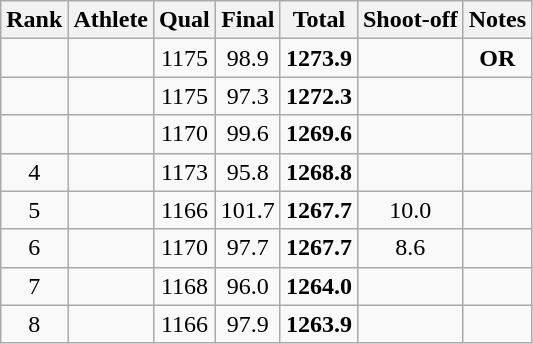<table class="wikitable sortable" style="text-align: center">
<tr>
<th>Rank</th>
<th>Athlete</th>
<th>Qual</th>
<th>Final</th>
<th>Total</th>
<th>Shoot-off</th>
<th>Notes</th>
</tr>
<tr>
<td></td>
<td align=left></td>
<td>1175</td>
<td>98.9</td>
<td><strong>1273.9</strong></td>
<td></td>
<td><strong>OR</strong></td>
</tr>
<tr>
<td></td>
<td align=left></td>
<td>1175</td>
<td>97.3</td>
<td><strong>1272.3</strong></td>
<td></td>
<td></td>
</tr>
<tr>
<td></td>
<td align=left></td>
<td>1170</td>
<td>99.6</td>
<td><strong>1269.6</strong></td>
<td></td>
<td></td>
</tr>
<tr>
<td>4</td>
<td align=left></td>
<td>1173</td>
<td>95.8</td>
<td><strong>1268.8</strong></td>
<td></td>
<td></td>
</tr>
<tr>
<td>5</td>
<td align=left></td>
<td>1166</td>
<td>101.7</td>
<td><strong>1267.7</strong></td>
<td>10.0</td>
<td></td>
</tr>
<tr>
<td>6</td>
<td align=left></td>
<td>1170</td>
<td>97.7</td>
<td><strong>1267.7</strong></td>
<td>8.6</td>
<td></td>
</tr>
<tr>
<td>7</td>
<td align=left></td>
<td>1168</td>
<td>96.0</td>
<td><strong>1264.0</strong></td>
<td></td>
<td></td>
</tr>
<tr>
<td>8</td>
<td align=left></td>
<td>1166</td>
<td>97.9</td>
<td><strong>1263.9</strong></td>
<td></td>
<td></td>
</tr>
</table>
